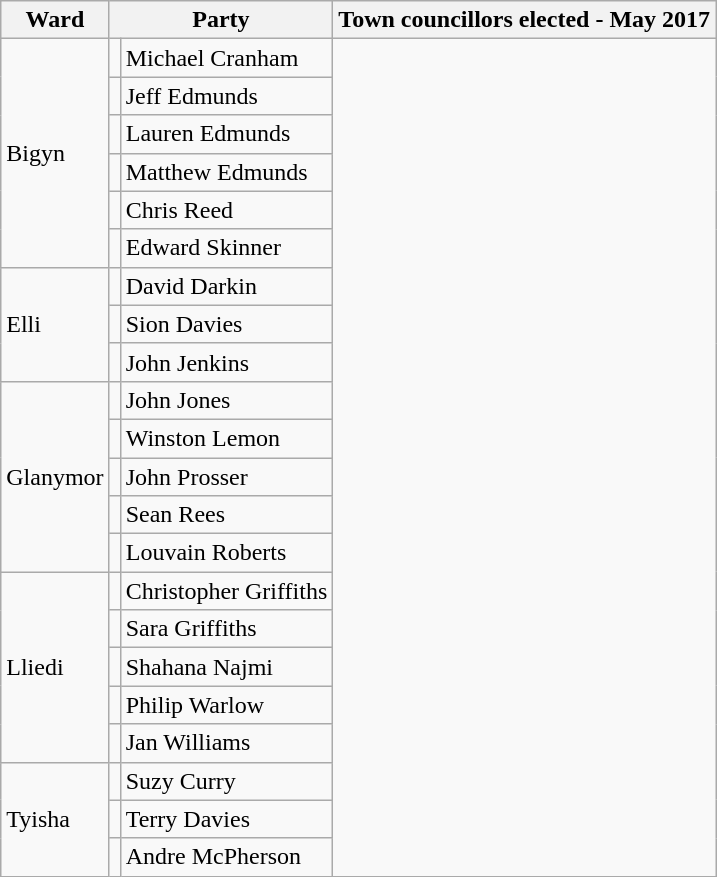<table class="wikitable">
<tr>
<th>Ward</th>
<th colspan=2>Party</th>
<th>Town councillors elected - May 2017</th>
</tr>
<tr>
<td rowspan="6">Bigyn</td>
<td></td>
<td>Michael Cranham</td>
</tr>
<tr>
<td></td>
<td>Jeff Edmunds</td>
</tr>
<tr>
<td></td>
<td>Lauren Edmunds</td>
</tr>
<tr>
<td></td>
<td>Matthew Edmunds</td>
</tr>
<tr>
<td></td>
<td>Chris Reed</td>
</tr>
<tr>
<td></td>
<td>Edward Skinner</td>
</tr>
<tr>
<td rowspan="3">Elli</td>
<td></td>
<td>David Darkin</td>
</tr>
<tr>
<td></td>
<td>Sion Davies</td>
</tr>
<tr>
<td></td>
<td>John Jenkins</td>
</tr>
<tr>
<td rowspan="5">Glanymor</td>
<td></td>
<td>John Jones</td>
</tr>
<tr>
<td></td>
<td>Winston Lemon</td>
</tr>
<tr>
<td></td>
<td>John Prosser</td>
</tr>
<tr>
<td></td>
<td>Sean Rees</td>
</tr>
<tr>
<td></td>
<td>Louvain Roberts</td>
</tr>
<tr>
<td rowspan="5">Lliedi</td>
<td></td>
<td>Christopher Griffiths</td>
</tr>
<tr>
<td></td>
<td>Sara Griffiths</td>
</tr>
<tr>
<td></td>
<td>Shahana Najmi</td>
</tr>
<tr>
<td></td>
<td>Philip Warlow</td>
</tr>
<tr>
<td></td>
<td>Jan Williams</td>
</tr>
<tr>
<td rowspan="3">Tyisha</td>
<td></td>
<td>Suzy Curry</td>
</tr>
<tr>
<td></td>
<td>Terry Davies</td>
</tr>
<tr>
<td></td>
<td>Andre McPherson</td>
</tr>
</table>
